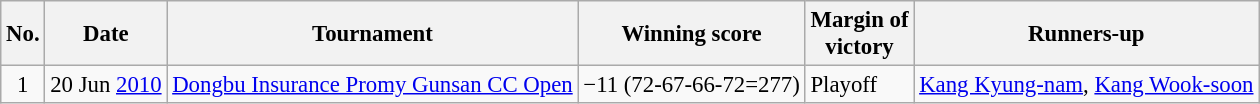<table class="wikitable" style="font-size:95%;">
<tr>
<th>No.</th>
<th>Date</th>
<th>Tournament</th>
<th>Winning score</th>
<th>Margin of<br>victory</th>
<th>Runners-up</th>
</tr>
<tr>
<td align=center>1</td>
<td align=right>20 Jun <a href='#'>2010</a></td>
<td><a href='#'>Dongbu Insurance Promy Gunsan CC Open</a></td>
<td>−11 (72-67-66-72=277)</td>
<td>Playoff</td>
<td> <a href='#'>Kang Kyung-nam</a>,  <a href='#'>Kang Wook-soon</a></td>
</tr>
</table>
